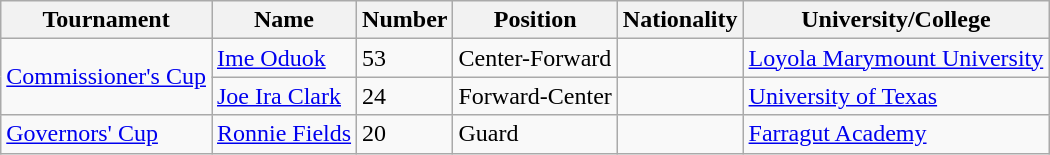<table class="wikitable">
<tr>
<th>Tournament</th>
<th>Name</th>
<th>Number</th>
<th>Position</th>
<th>Nationality</th>
<th>University/College</th>
</tr>
<tr>
<td rowspan="2"><a href='#'>Commissioner's Cup</a></td>
<td><a href='#'>Ime Oduok</a></td>
<td>53</td>
<td>Center-Forward</td>
<td></td>
<td><a href='#'>Loyola Marymount University</a></td>
</tr>
<tr>
<td><a href='#'>Joe Ira Clark</a></td>
<td>24</td>
<td>Forward-Center</td>
<td></td>
<td><a href='#'>University of Texas</a></td>
</tr>
<tr>
<td><a href='#'>Governors' Cup</a></td>
<td><a href='#'>Ronnie Fields</a></td>
<td>20</td>
<td>Guard</td>
<td></td>
<td><a href='#'>Farragut Academy</a></td>
</tr>
</table>
